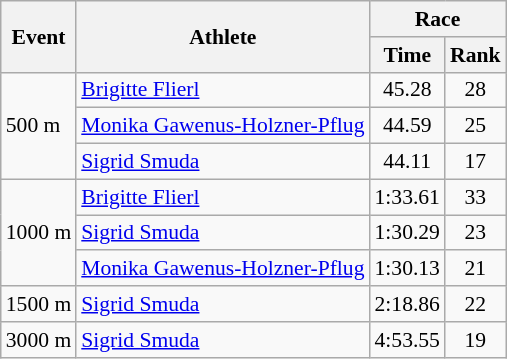<table class="wikitable" border="1" style="font-size:90%">
<tr>
<th rowspan=2>Event</th>
<th rowspan=2>Athlete</th>
<th colspan=2>Race</th>
</tr>
<tr>
<th>Time</th>
<th>Rank</th>
</tr>
<tr>
<td rowspan=3>500 m</td>
<td><a href='#'>Brigitte Flierl</a></td>
<td align=center>45.28</td>
<td align=center>28</td>
</tr>
<tr>
<td><a href='#'>Monika Gawenus-Holzner-Pflug</a></td>
<td align=center>44.59</td>
<td align=center>25</td>
</tr>
<tr>
<td><a href='#'>Sigrid Smuda</a></td>
<td align=center>44.11</td>
<td align=center>17</td>
</tr>
<tr>
<td rowspan=3>1000 m</td>
<td><a href='#'>Brigitte Flierl</a></td>
<td align=center>1:33.61</td>
<td align=center>33</td>
</tr>
<tr>
<td><a href='#'>Sigrid Smuda</a></td>
<td align=center>1:30.29</td>
<td align=center>23</td>
</tr>
<tr>
<td><a href='#'>Monika Gawenus-Holzner-Pflug</a></td>
<td align=center>1:30.13</td>
<td align=center>21</td>
</tr>
<tr>
<td>1500 m</td>
<td><a href='#'>Sigrid Smuda</a></td>
<td align=center>2:18.86</td>
<td align=center>22</td>
</tr>
<tr>
<td>3000 m</td>
<td><a href='#'>Sigrid Smuda</a></td>
<td align=center>4:53.55</td>
<td align=center>19</td>
</tr>
</table>
